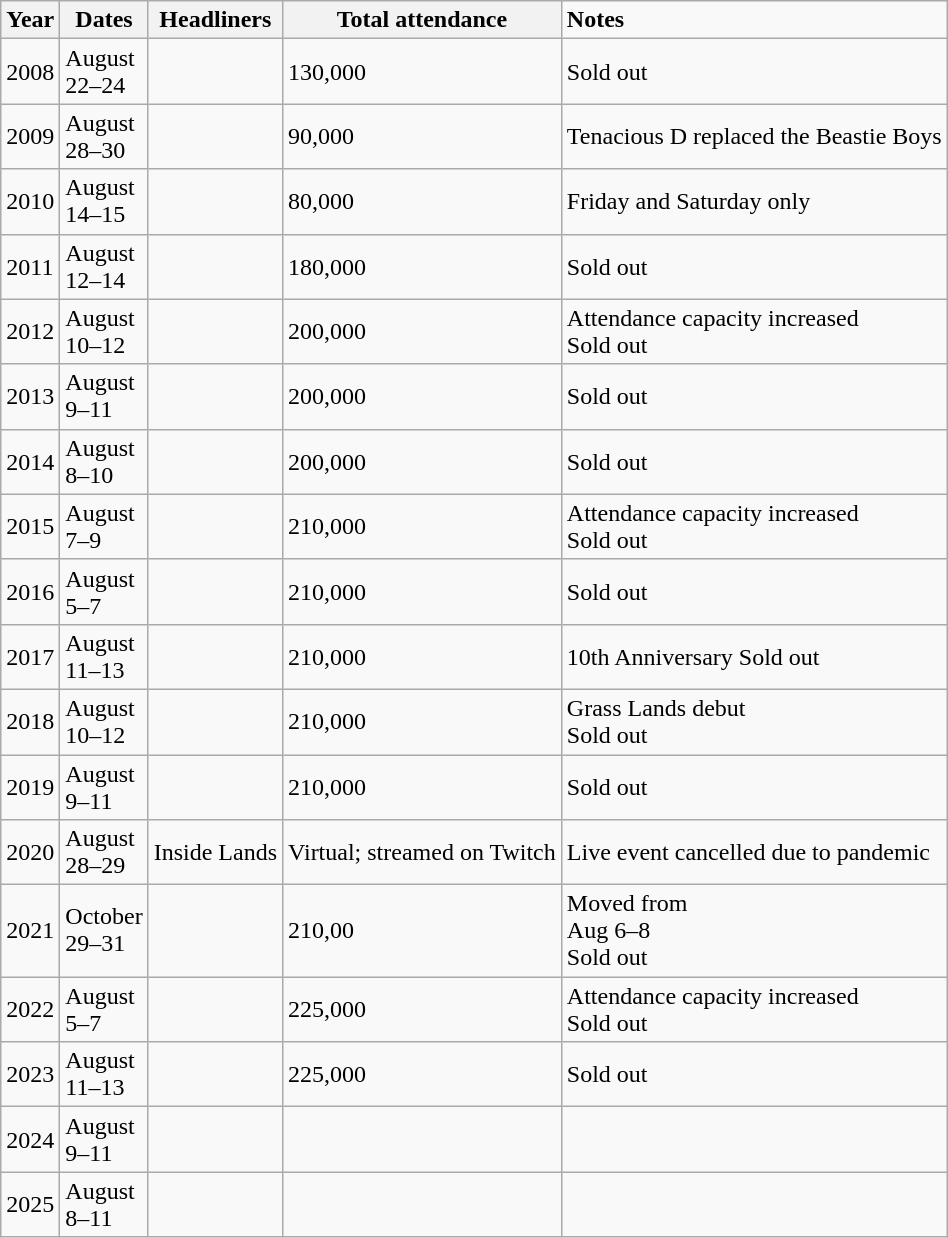<table class="wikitable sortable">
<tr>
<th>Year</th>
<th>Dates</th>
<th>Headliners</th>
<th>Total attendance</th>
<td><strong>Notes</strong></td>
</tr>
<tr>
<td>2008</td>
<td>August<br>22–24</td>
<td></td>
<td>130,000</td>
<td>Sold out</td>
</tr>
<tr>
<td>2009</td>
<td>August<br>28–30</td>
<td></td>
<td>90,000</td>
<td>Tenacious D replaced the Beastie Boys</td>
</tr>
<tr>
<td>2010</td>
<td>August<br>14–15</td>
<td></td>
<td>80,000</td>
<td>Friday and Saturday only</td>
</tr>
<tr>
<td>2011</td>
<td>August<br>12–14</td>
<td></td>
<td>180,000</td>
<td>Sold out</td>
</tr>
<tr>
<td>2012</td>
<td>August<br>10–12</td>
<td></td>
<td>200,000 </td>
<td>Attendance capacity increased<br>Sold out</td>
</tr>
<tr>
<td>2013</td>
<td>August<br>9–11</td>
<td></td>
<td>200,000</td>
<td>Sold out</td>
</tr>
<tr>
<td>2014</td>
<td>August<br>8–10</td>
<td></td>
<td>200,000</td>
<td>Sold out</td>
</tr>
<tr>
<td>2015</td>
<td>August<br>7–9</td>
<td></td>
<td>210,000</td>
<td>Attendance capacity increased<br>Sold out</td>
</tr>
<tr>
<td>2016</td>
<td>August<br>5–7</td>
<td></td>
<td>210,000</td>
<td>Sold out</td>
</tr>
<tr>
<td>2017</td>
<td>August<br>11–13</td>
<td></td>
<td>210,000</td>
<td>10th Anniversary Sold out</td>
</tr>
<tr>
<td>2018</td>
<td>August<br>10–12</td>
<td></td>
<td>210,000</td>
<td>Grass Lands debut<br>Sold out</td>
</tr>
<tr>
<td>2019</td>
<td>August<br>9–11</td>
<td></td>
<td>210,000</td>
<td>Sold out</td>
</tr>
<tr>
<td>2020</td>
<td>August<br>28–29</td>
<td>Inside Lands</td>
<td>Virtual; streamed on Twitch</td>
<td>Live event cancelled due to pandemic</td>
</tr>
<tr>
<td>2021</td>
<td>October<br>29–31</td>
<td></td>
<td>210,00</td>
<td>Moved from<br>Aug 6–8<br>Sold out</td>
</tr>
<tr>
<td>2022</td>
<td>August<br>5–7</td>
<td></td>
<td>225,000</td>
<td>Attendance capacity increased<br>Sold out</td>
</tr>
<tr>
<td>2023</td>
<td>August<br>11–13</td>
<td></td>
<td>225,000</td>
<td>Sold out</td>
</tr>
<tr>
<td>2024</td>
<td>August<br>9–11</td>
<td></td>
<td></td>
<td></td>
</tr>
<tr>
<td>2025</td>
<td>August<br>8–11</td>
<td></td>
<td></td>
<td></td>
</tr>
</table>
